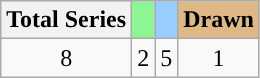<table class="wikitable">
<tr>
<th>Total Series</th>
<th style="background:#8ef595"></th>
<th style="background:#99ccff"></th>
<th style="background:#deb887">Drawn</th>
</tr>
<tr>
<td align="center">8</td>
<td align="center">2</td>
<td align="center">5</td>
<td align="center">1</td>
</tr>
</table>
